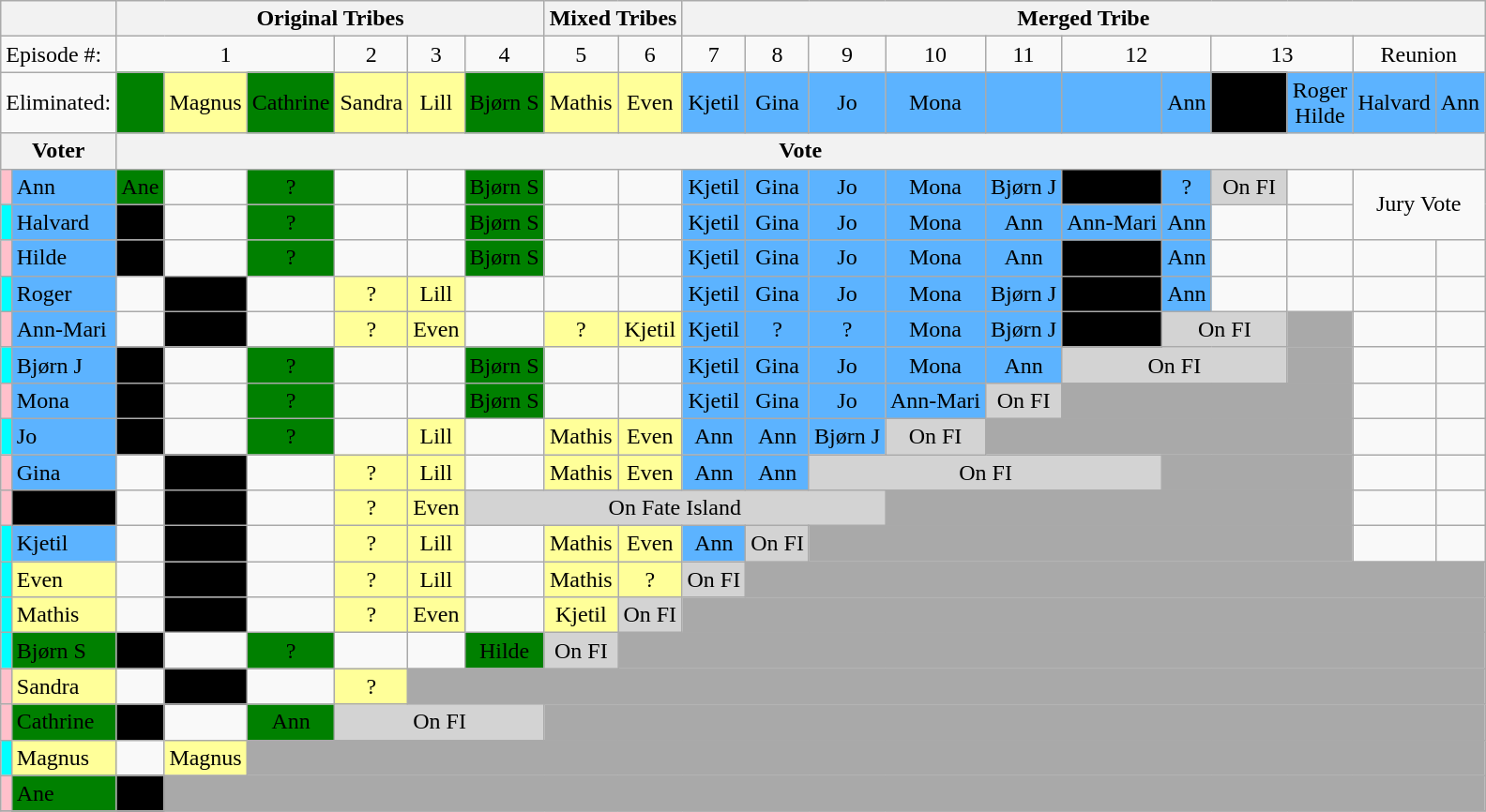<table class="wikitable" style="text-align:center">
<tr>
<th colspan=2></th>
<th colspan=6>Original Tribes</th>
<th colspan=2>Mixed Tribes</th>
<th colspan=12>Merged Tribe</th>
</tr>
<tr>
<td colspan=2 align="left">Episode #:</td>
<td colspan=3>1</td>
<td>2</td>
<td>3</td>
<td>4</td>
<td>5</td>
<td>6</td>
<td>7</td>
<td colspan=1>8</td>
<td>9</td>
<td>10</td>
<td>11</td>
<td colspan=2>12</td>
<td colspan=2>13</td>
<td colspan=2>Reunion</td>
</tr>
<tr>
<td colspan=2 align="left">Eliminated:</td>
<td bgcolor="green"><br></td>
<td bgcolor="#FFFF99">Magnus<br></td>
<td bgcolor="green">Cathrine<br></td>
<td bgcolor="#FFFF99">Sandra<br></td>
<td bgcolor="#FFFF99">Lill<br></td>
<td bgcolor="green">Bjørn S<br></td>
<td bgcolor="#FFFF99">Mathis<br></td>
<td bgcolor="#FFFF99">Even<br></td>
<td bgcolor="#5CB3FF">Kjetil<br></td>
<td bgcolor="#5CB3FF">Gina<br></td>
<td bgcolor="#5CB3FF">Jo<br></td>
<td bgcolor="#5CB3FF">Mona<br></td>
<td bgcolor="#5CB3FF"><br></td>
<td bgcolor="#5CB3FF"><br></td>
<td bgcolor="#5CB3FF">Ann<br></td>
<td bgcolor="black"><span><br>Bjørn J<br></span></td>
<td bgcolor="#5CB3FF">Roger<br>Hilde<br></td>
<td bgcolor="#5CB3FF">Halvard<br></td>
<td bgcolor="#5CB3FF">Ann<br></td>
</tr>
<tr>
<th colspan=2>Voter</th>
<th colspan=19>Vote</th>
</tr>
<tr>
<td style="background:pink"></td>
<td align="left" bgcolor="#5CB3FF">Ann</td>
<td bgcolor="green">Ane</td>
<td></td>
<td bgcolor="green">?</td>
<td></td>
<td></td>
<td bgcolor="green">Bjørn S</td>
<td></td>
<td></td>
<td bgcolor="#5CB3FF">Kjetil</td>
<td bgcolor="#5CB3FF">Gina</td>
<td bgcolor="#5CB3FF">Jo</td>
<td bgcolor="#5CB3FF">Mona</td>
<td bgcolor="#5CB3FF">Bjørn J</td>
<td bgcolor="black"></td>
<td bgcolor="#5CB3FF">?</td>
<td bgcolor="lightgray">On FI</td>
<td></td>
<td colspan=2 rowspan=2>Jury Vote</td>
</tr>
<tr>
<td style="background:cyan"></td>
<td align="left" bgcolor="#5CB3FF">Halvard</td>
<td bgcolor="black"></td>
<td></td>
<td bgcolor="green">?</td>
<td></td>
<td></td>
<td bgcolor="green">Bjørn S</td>
<td></td>
<td></td>
<td bgcolor="#5CB3FF">Kjetil</td>
<td bgcolor="#5CB3FF">Gina</td>
<td bgcolor="#5CB3FF">Jo</td>
<td bgcolor="#5CB3FF">Mona</td>
<td bgcolor="#5CB3FF">Ann</td>
<td bgcolor="#5CB3FF">Ann-Mari</td>
<td bgcolor="#5CB3FF">Ann</td>
<td></td>
<td></td>
</tr>
<tr>
<td style="background:pink"></td>
<td align="left" bgcolor="#5CB3FF">Hilde</td>
<td bgcolor="black"></td>
<td></td>
<td bgcolor="green">?</td>
<td></td>
<td></td>
<td bgcolor="green">Bjørn S</td>
<td></td>
<td></td>
<td bgcolor="#5CB3FF">Kjetil</td>
<td bgcolor="#5CB3FF">Gina</td>
<td bgcolor="#5CB3FF">Jo</td>
<td bgcolor="#5CB3FF">Mona</td>
<td bgcolor="#5CB3FF">Ann</td>
<td bgcolor="black"></td>
<td bgcolor="#5CB3FF">Ann</td>
<td></td>
<td></td>
<td></td>
<td></td>
</tr>
<tr>
<td style="background:cyan"></td>
<td align="left" bgcolor="#5CB3FF">Roger</td>
<td></td>
<td bgcolor="black"></td>
<td></td>
<td bgcolor="#FFFF99">?</td>
<td bgcolor="#FFFF99">Lill</td>
<td></td>
<td></td>
<td></td>
<td bgcolor="#5CB3FF">Kjetil</td>
<td bgcolor="#5CB3FF">Gina</td>
<td bgcolor="#5CB3FF">Jo</td>
<td bgcolor="#5CB3FF">Mona</td>
<td bgcolor="#5CB3FF">Bjørn J</td>
<td bgcolor="black"></td>
<td bgcolor="#5CB3FF">Ann</td>
<td></td>
<td></td>
<td></td>
<td></td>
</tr>
<tr>
<td style="background:pink"></td>
<td align="left" bgcolor="#5CB3FF">Ann-Mari</td>
<td></td>
<td bgcolor="black"></td>
<td></td>
<td bgcolor="#FFFF99">?</td>
<td bgcolor="#FFFF99">Even</td>
<td></td>
<td bgcolor="#FFFF99">?</td>
<td bgcolor="#FFFF99">Kjetil</td>
<td bgcolor="#5CB3FF">Kjetil</td>
<td bgcolor="#5CB3FF">?</td>
<td bgcolor="#5CB3FF">?</td>
<td bgcolor="#5CB3FF">Mona</td>
<td bgcolor="#5CB3FF">Bjørn J</td>
<td bgcolor="black"></td>
<td bgcolor="lightgray" colspan=2>On FI</td>
<td bgcolor="darkgray" colspan=1></td>
<td></td>
<td></td>
</tr>
<tr>
<td style="background:cyan"></td>
<td align="left" bgcolor="#5CB3FF">Bjørn J</td>
<td bgcolor="black"></td>
<td></td>
<td bgcolor="green">?</td>
<td></td>
<td></td>
<td bgcolor="green">Bjørn S</td>
<td></td>
<td></td>
<td bgcolor="#5CB3FF">Kjetil</td>
<td bgcolor="#5CB3FF">Gina</td>
<td bgcolor="#5CB3FF">Jo</td>
<td bgcolor="#5CB3FF">Mona</td>
<td bgcolor="#5CB3FF">Ann</td>
<td bgcolor="lightgray" colspan=3>On FI</td>
<td bgcolor="darkgray" colspan=1></td>
<td></td>
<td></td>
</tr>
<tr>
<td style="background:pink"></td>
<td align="left" bgcolor="#5CB3FF">Mona</td>
<td bgcolor="black"></td>
<td></td>
<td bgcolor="green">?</td>
<td></td>
<td></td>
<td bgcolor="green">Bjørn S</td>
<td></td>
<td></td>
<td bgcolor="#5CB3FF">Kjetil</td>
<td bgcolor="#5CB3FF">Gina</td>
<td bgcolor="#5CB3FF">Jo</td>
<td bgcolor="#5CB3FF">Ann-Mari</td>
<td bgcolor="lightgray">On FI</td>
<td bgcolor="darkgray" colspan=4></td>
<td></td>
<td></td>
</tr>
<tr>
<td style="background:cyan"></td>
<td align="left" bgcolor="#5CB3FF">Jo</td>
<td bgcolor="black"></td>
<td></td>
<td bgcolor="green">?</td>
<td></td>
<td bgcolor="#FFFF99">Lill</td>
<td></td>
<td bgcolor="#FFFF99">Mathis</td>
<td bgcolor="#FFFF99">Even</td>
<td bgcolor="#5CB3FF">Ann</td>
<td bgcolor="#5CB3FF">Ann</td>
<td bgcolor="#5CB3FF">Bjørn J</td>
<td bgcolor="lightgray" colspan=1>On FI</td>
<td bgcolor="darkgray" colspan=5></td>
<td></td>
<td></td>
</tr>
<tr>
<td style="background:pink"></td>
<td align="left" bgcolor="#5CB3FF">Gina</td>
<td></td>
<td bgcolor="black"></td>
<td></td>
<td bgcolor="#FFFF99">?</td>
<td bgcolor="#FFFF99">Lill</td>
<td></td>
<td bgcolor="#FFFF99">Mathis</td>
<td bgcolor="#FFFF99">Even</td>
<td bgcolor="#5CB3FF">Ann</td>
<td bgcolor="#5CB3FF">Ann</td>
<td bgcolor="lightgray" colspan=4>On FI</td>
<td bgcolor="darkgray" colspan=3></td>
<td></td>
<td></td>
</tr>
<tr>
<td style="background:pink"></td>
<td align="left" bgcolor="black"><span>Lill</span></td>
<td></td>
<td bgcolor="black"></td>
<td></td>
<td bgcolor="#FFFF99">?</td>
<td bgcolor="#FFFF99">Even</td>
<td bgcolor="lightgray" colspan=6>On Fate Island</td>
<td bgcolor="darkgray" colspan=6></td>
<td></td>
<td></td>
</tr>
<tr>
<td style="background:cyan"></td>
<td align="left" bgcolor="#5CB3FF">Kjetil</td>
<td></td>
<td bgcolor="black"></td>
<td></td>
<td bgcolor="#FFFF99">?</td>
<td bgcolor="#FFFF99">Lill</td>
<td></td>
<td bgcolor="#FFFF99">Mathis</td>
<td bgcolor="#FFFF99">Even</td>
<td bgcolor="#5CB3FF">Ann</td>
<td bgcolor="lightgray" colspan=1>On FI</td>
<td bgcolor="darkgray" colspan=7></td>
<td></td>
<td></td>
</tr>
<tr>
<td style="background:cyan"></td>
<td align="left" bgcolor="#FFFF99">Even</td>
<td></td>
<td bgcolor="black"></td>
<td></td>
<td bgcolor="#FFFF99">?</td>
<td bgcolor="#FFFF99">Lill</td>
<td></td>
<td bgcolor="#FFFF99">Mathis</td>
<td bgcolor="#FFFF99">?</td>
<td bgcolor="lightgray" colspan=1>On FI</td>
<td bgcolor="darkgray" colspan=10></td>
</tr>
<tr>
<td style="background:cyan"></td>
<td align="left" bgcolor="#FFFF99">Mathis</td>
<td></td>
<td bgcolor="black"></td>
<td></td>
<td bgcolor="#FFFF99">?</td>
<td bgcolor="#FFFF99">Even</td>
<td></td>
<td bgcolor="#FFFF99">Kjetil</td>
<td bgcolor="lightgray" colspan=1>On FI</td>
<td bgcolor="darkgray" colspan=11></td>
</tr>
<tr>
<td style="background:cyan"></td>
<td align="left" bgcolor="green">Bjørn S</td>
<td bgcolor="black"></td>
<td></td>
<td bgcolor="green">?</td>
<td></td>
<td></td>
<td bgcolor="green">Hilde</td>
<td bgcolor="lightgray" colspan=1>On FI</td>
<td bgcolor="darkgray" colspan=12></td>
</tr>
<tr>
<td style="background:pink"></td>
<td align="left" bgcolor="#FFFF99">Sandra</td>
<td></td>
<td bgcolor="black"></td>
<td></td>
<td bgcolor="#FFFF99">?</td>
<td bgcolor="darkgray" colspan=15></td>
</tr>
<tr>
<td style="background:pink"></td>
<td align="left" bgcolor="green">Cathrine</td>
<td bgcolor="black"></td>
<td></td>
<td bgcolor="green">Ann</td>
<td bgcolor="lightgray" colspan=3>On FI</td>
<td bgcolor="darkgray" colspan=13></td>
</tr>
<tr>
<td style="background:cyan"></td>
<td align="left" bgcolor="#FFFF99">Magnus</td>
<td></td>
<td bgcolor="#FFFF99">Magnus</td>
<td bgcolor="darkgray" colspan=17></td>
</tr>
<tr>
<td style="background:pink"></td>
<td align="left" bgcolor="green">Ane</td>
<td bgcolor="black"></td>
<td bgcolor="darkgray" colspan=18></td>
</tr>
<tr>
</tr>
</table>
